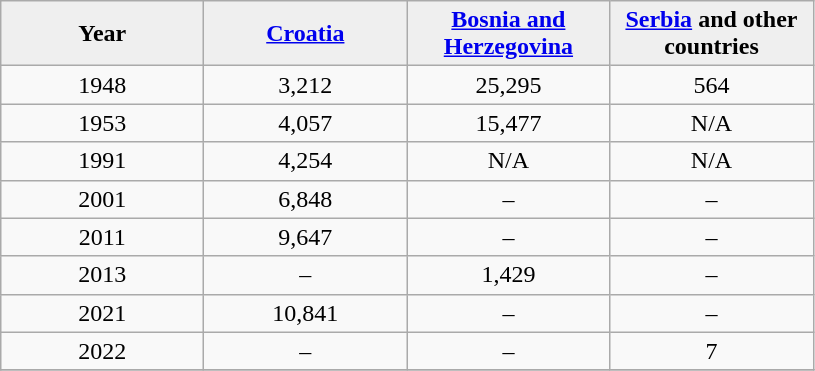<table class=wikitable>
<tr>
<th style="width: 8em; background:#efefef;">Year</th>
<th style="width: 8em; background:#efefef;"><a href='#'>Croatia</a></th>
<th style="width: 8em; background:#efefef;"><a href='#'>Bosnia and Herzegovina</a></th>
<th style="width: 8em; background:#efefef;"><a href='#'>Serbia</a> and other countries</th>
</tr>
<tr>
<td style="text-align:center;">1948</td>
<td style="text-align:center">3,212</td>
<td style="text-align:center">25,295</td>
<td style="text-align:center">564</td>
</tr>
<tr>
<td style="text-align:center;">1953</td>
<td style="text-align:center">4,057</td>
<td style="text-align:center">15,477</td>
<td style="text-align:center">N/A</td>
</tr>
<tr>
<td style="text-align:center;">1991</td>
<td style="text-align:center">4,254</td>
<td style="text-align:center">N/A</td>
<td style="text-align:center">N/A</td>
</tr>
<tr>
<td style="text-align:center;">2001</td>
<td style="text-align:center">6,848</td>
<td style="text-align:center">–</td>
<td style="text-align:center">–</td>
</tr>
<tr>
<td style="text-align:center;">2011</td>
<td style="text-align:center">9,647</td>
<td style="text-align:center">–</td>
<td style="text-align:center">–</td>
</tr>
<tr>
<td style="text-align:center;">2013</td>
<td style="text-align:center">–</td>
<td style="text-align:center">1,429</td>
<td style="text-align:center">–</td>
</tr>
<tr>
<td style="text-align:center;">2021</td>
<td style="text-align:center">10,841</td>
<td style="text-align:center">–</td>
<td style="text-align:center">–</td>
</tr>
<tr>
<td style="text-align:center;">2022</td>
<td style="text-align:center">–</td>
<td style="text-align:center">–</td>
<td style="text-align:center">7</td>
</tr>
<tr>
</tr>
</table>
